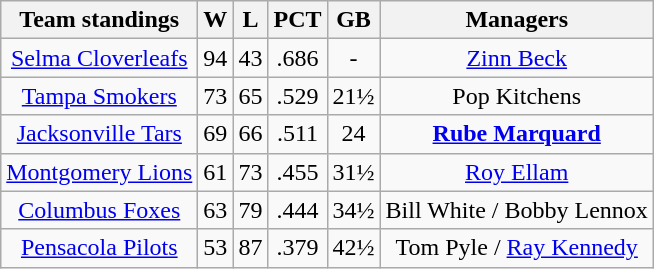<table class="wikitable" style="text-align:center">
<tr>
<th>Team standings</th>
<th>W</th>
<th>L</th>
<th>PCT</th>
<th>GB</th>
<th>Managers</th>
</tr>
<tr>
<td><a href='#'>Selma Cloverleafs</a></td>
<td>94</td>
<td>43</td>
<td>.686</td>
<td>-</td>
<td><a href='#'>Zinn Beck</a></td>
</tr>
<tr>
<td><a href='#'>Tampa Smokers</a></td>
<td>73</td>
<td>65</td>
<td>.529</td>
<td>21½</td>
<td>Pop Kitchens</td>
</tr>
<tr>
<td><a href='#'>Jacksonville Tars</a></td>
<td>69</td>
<td>66</td>
<td>.511</td>
<td>24</td>
<td><strong><a href='#'>Rube Marquard</a></strong></td>
</tr>
<tr>
<td><a href='#'>Montgomery Lions</a></td>
<td>61</td>
<td>73</td>
<td>.455</td>
<td>31½</td>
<td><a href='#'>Roy Ellam</a></td>
</tr>
<tr>
<td><a href='#'>Columbus Foxes</a></td>
<td>63</td>
<td>79</td>
<td>.444</td>
<td>34½</td>
<td>Bill White / Bobby Lennox</td>
</tr>
<tr>
<td><a href='#'>Pensacola Pilots</a></td>
<td>53</td>
<td>87</td>
<td>.379</td>
<td>42½</td>
<td>Tom Pyle / <a href='#'>Ray Kennedy</a></td>
</tr>
</table>
